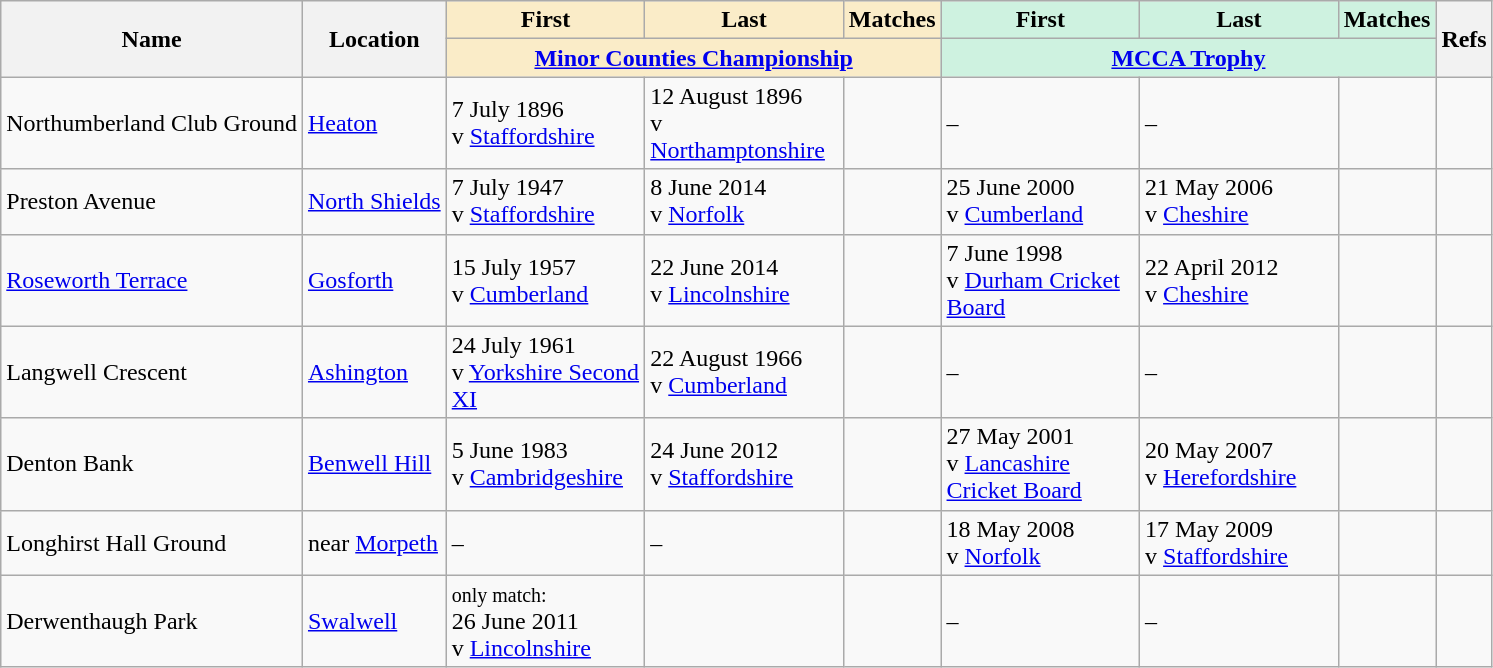<table class="wikitable sortable">
<tr>
<th rowspan="2">Name</th>
<th rowspan="2">Location</th>
<th width="125" class="unsortable" style="background:#faecc8">First</th>
<th width="125" class="unsortable" style="background:#faecc8">Last</th>
<th style="background:#faecc8">Matches</th>
<th width="125" class="unsortable" style="background:#cef2e0">First</th>
<th width="125" class="unsortable" style="background:#cef2e0">Last</th>
<th style="background:#cef2e0">Matches</th>
<th rowspan="2" class="unsortable">Refs</th>
</tr>
<tr class="unsortable">
<th colspan="3" style="background:#faecc8"><a href='#'>Minor Counties Championship</a></th>
<th colspan="3" style="background:#cef2e0"><a href='#'>MCCA Trophy</a></th>
</tr>
<tr>
<td>Northumberland Club Ground</td>
<td><a href='#'>Heaton</a></td>
<td>7 July 1896<br>v <a href='#'>Staffordshire</a></td>
<td>12 August 1896<br>v <a href='#'>Northamptonshire</a></td>
<td></td>
<td>–</td>
<td>–</td>
<td></td>
<td></td>
</tr>
<tr>
<td>Preston Avenue</td>
<td><a href='#'>North Shields</a></td>
<td>7 July 1947<br>v <a href='#'>Staffordshire</a></td>
<td>8 June 2014<br>v <a href='#'>Norfolk</a></td>
<td></td>
<td>25 June 2000<br>v <a href='#'>Cumberland</a></td>
<td>21 May 2006<br>v <a href='#'>Cheshire</a></td>
<td></td>
<td></td>
</tr>
<tr>
<td><a href='#'>Roseworth Terrace</a></td>
<td><a href='#'>Gosforth</a></td>
<td>15 July 1957<br>v <a href='#'>Cumberland</a></td>
<td>22 June 2014<br>v <a href='#'>Lincolnshire</a></td>
<td></td>
<td>7 June 1998<br>v <a href='#'>Durham Cricket Board</a></td>
<td>22 April 2012<br>v <a href='#'>Cheshire</a></td>
<td></td>
<td></td>
</tr>
<tr>
<td>Langwell Crescent</td>
<td><a href='#'>Ashington</a></td>
<td>24 July 1961<br>v <a href='#'>Yorkshire Second XI</a></td>
<td>22 August 1966<br>v <a href='#'>Cumberland</a></td>
<td></td>
<td>–</td>
<td>–</td>
<td></td>
<td></td>
</tr>
<tr>
<td>Denton Bank</td>
<td><a href='#'>Benwell Hill</a></td>
<td>5 June 1983<br>v <a href='#'>Cambridgeshire</a></td>
<td>24 June 2012<br>v <a href='#'>Staffordshire</a></td>
<td></td>
<td>27 May 2001<br>v <a href='#'>Lancashire Cricket Board</a></td>
<td>20 May 2007<br>v <a href='#'>Herefordshire</a></td>
<td></td>
<td></td>
</tr>
<tr>
<td>Longhirst Hall Ground<br></td>
<td>near <a href='#'>Morpeth</a></td>
<td>–</td>
<td>–</td>
<td></td>
<td>18 May 2008<br>v <a href='#'>Norfolk</a></td>
<td>17 May 2009<br>v <a href='#'>Staffordshire</a></td>
<td></td>
<td></td>
</tr>
<tr>
<td>Derwenthaugh Park<br></td>
<td><a href='#'>Swalwell</a></td>
<td><small>only match:</small><br>26 June 2011<br>v <a href='#'>Lincolnshire</a></td>
<td> </td>
<td></td>
<td>–</td>
<td>–</td>
<td></td>
<td></td>
</tr>
</table>
